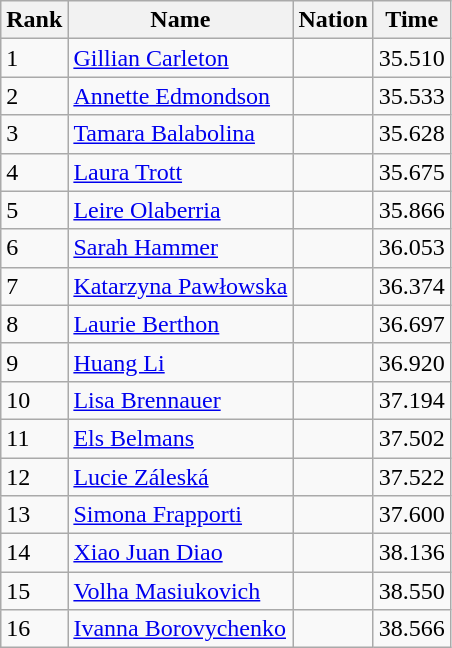<table class="wikitable sortable" style="text-align:left">
<tr>
<th>Rank</th>
<th>Name</th>
<th>Nation</th>
<th>Time</th>
</tr>
<tr>
<td>1</td>
<td><a href='#'>Gillian Carleton</a></td>
<td></td>
<td>35.510</td>
</tr>
<tr>
<td>2</td>
<td><a href='#'>Annette Edmondson</a></td>
<td></td>
<td>35.533</td>
</tr>
<tr>
<td>3</td>
<td><a href='#'>Tamara Balabolina</a></td>
<td></td>
<td>35.628</td>
</tr>
<tr>
<td>4</td>
<td><a href='#'>Laura Trott</a></td>
<td></td>
<td>35.675</td>
</tr>
<tr>
<td>5</td>
<td><a href='#'>Leire Olaberria</a></td>
<td></td>
<td>35.866</td>
</tr>
<tr>
<td>6</td>
<td><a href='#'>Sarah Hammer</a></td>
<td></td>
<td>36.053</td>
</tr>
<tr>
<td>7</td>
<td><a href='#'>Katarzyna Pawłowska</a></td>
<td></td>
<td>36.374</td>
</tr>
<tr>
<td>8</td>
<td><a href='#'>Laurie Berthon</a></td>
<td></td>
<td>36.697</td>
</tr>
<tr>
<td>9</td>
<td><a href='#'>Huang Li</a></td>
<td></td>
<td>36.920</td>
</tr>
<tr>
<td>10</td>
<td><a href='#'>Lisa Brennauer</a></td>
<td></td>
<td>37.194</td>
</tr>
<tr>
<td>11</td>
<td><a href='#'>Els Belmans</a></td>
<td></td>
<td>37.502</td>
</tr>
<tr>
<td>12</td>
<td><a href='#'>Lucie Záleská</a></td>
<td></td>
<td>37.522</td>
</tr>
<tr>
<td>13</td>
<td><a href='#'>Simona Frapporti</a></td>
<td></td>
<td>37.600</td>
</tr>
<tr>
<td>14</td>
<td><a href='#'>Xiao Juan Diao</a></td>
<td></td>
<td>38.136</td>
</tr>
<tr>
<td>15</td>
<td><a href='#'>Volha Masiukovich</a></td>
<td></td>
<td>38.550</td>
</tr>
<tr>
<td>16</td>
<td><a href='#'>Ivanna Borovychenko</a></td>
<td></td>
<td>38.566</td>
</tr>
</table>
